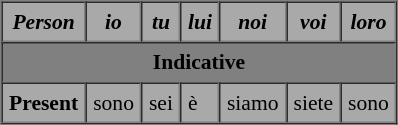<table border="1" cellpadding="4" cellspacing="0" style="background: darkgray; font-size: 90%;">
<tr>
<th><em>Person</em></th>
<th><em>io</em></th>
<th><em>tu</em></th>
<th><em>lui</em></th>
<th><em>noi</em></th>
<th><em>voi</em></th>
<th><em>loro</em></th>
</tr>
<tr>
<th style="background:gray" colspan="7">Indicative</th>
</tr>
<tr>
<td><strong>Present</strong></td>
<td>sono</td>
<td>sei</td>
<td>è</td>
<td>siamo</td>
<td>siete</td>
<td>sono</td>
</tr>
<tr>
</tr>
</table>
